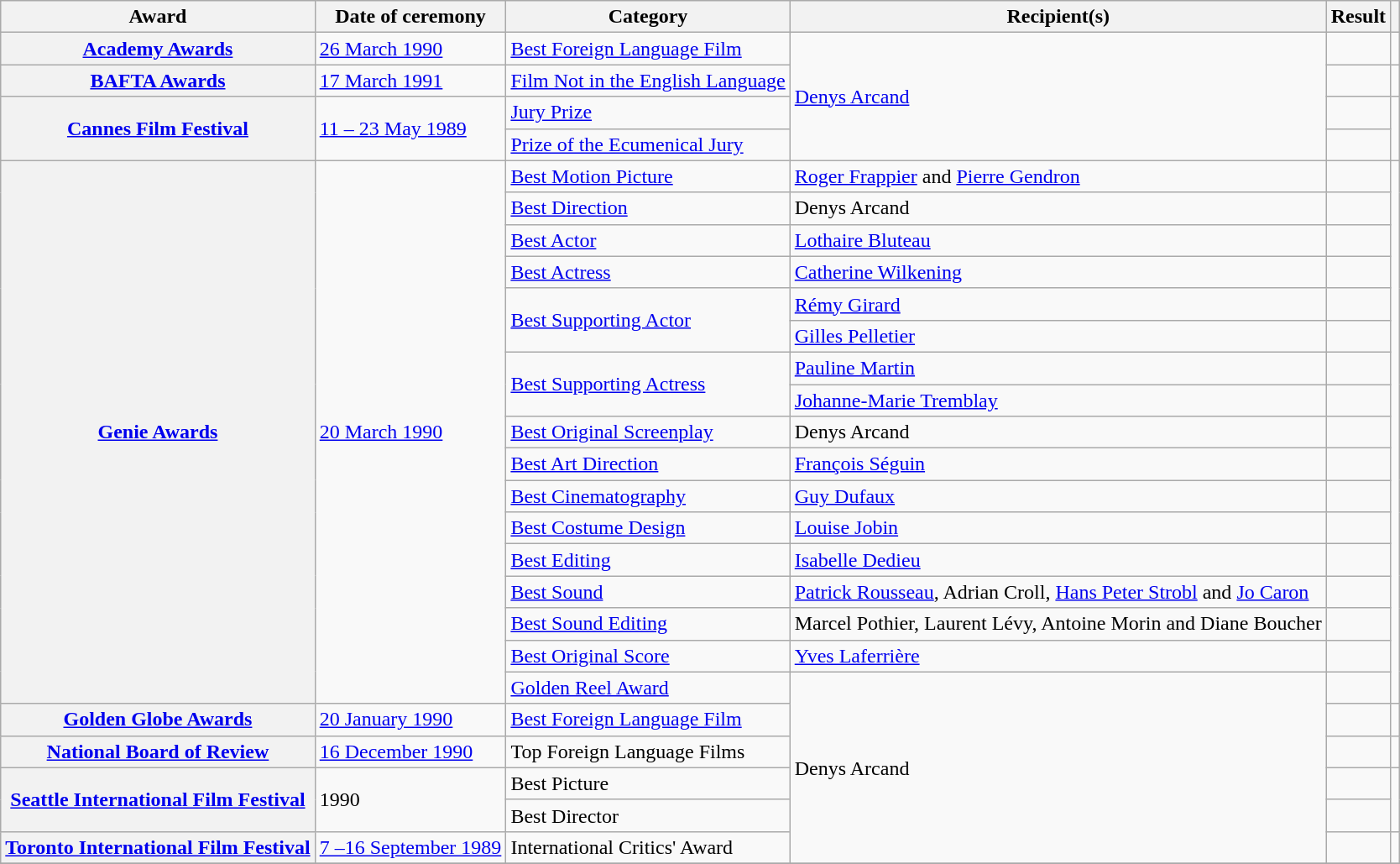<table class="wikitable plainrowheaders sortable">
<tr>
<th scope="col">Award</th>
<th scope="col">Date of ceremony</th>
<th scope="col">Category</th>
<th scope="col">Recipient(s)</th>
<th scope="col">Result</th>
<th scope="col" class="unsortable"></th>
</tr>
<tr>
<th scope="row"><a href='#'>Academy Awards</a></th>
<td rowspan="1"><a href='#'>26 March 1990</a></td>
<td><a href='#'>Best Foreign Language Film</a></td>
<td rowspan="4"><a href='#'>Denys Arcand</a></td>
<td></td>
<td rowspan="1"></td>
</tr>
<tr>
<th scope="row"><a href='#'>BAFTA Awards</a></th>
<td rowspan="1"><a href='#'>17 March 1991</a></td>
<td><a href='#'>Film Not in the English Language</a></td>
<td></td>
<td rowspan="1"></td>
</tr>
<tr>
<th scope="row" rowspan=2><a href='#'>Cannes Film Festival</a></th>
<td rowspan="2"><a href='#'>11 – 23 May 1989</a></td>
<td><a href='#'>Jury Prize</a></td>
<td></td>
<td rowspan="2"></td>
</tr>
<tr>
<td><a href='#'>Prize of the Ecumenical Jury</a></td>
<td></td>
</tr>
<tr>
<th scope="row" rowspan=17><a href='#'>Genie Awards</a></th>
<td rowspan="17"><a href='#'>20 March 1990</a></td>
<td><a href='#'>Best Motion Picture</a></td>
<td><a href='#'>Roger Frappier</a> and <a href='#'>Pierre Gendron</a></td>
<td></td>
<td rowspan="17"></td>
</tr>
<tr>
<td><a href='#'>Best Direction</a></td>
<td>Denys Arcand</td>
<td></td>
</tr>
<tr>
<td><a href='#'>Best Actor</a></td>
<td><a href='#'>Lothaire Bluteau</a></td>
<td></td>
</tr>
<tr>
<td><a href='#'>Best Actress</a></td>
<td><a href='#'>Catherine Wilkening</a></td>
<td></td>
</tr>
<tr>
<td rowspan="2"><a href='#'>Best Supporting Actor</a></td>
<td><a href='#'>Rémy Girard</a></td>
<td></td>
</tr>
<tr>
<td><a href='#'>Gilles Pelletier</a></td>
<td></td>
</tr>
<tr>
<td rowspan="2"><a href='#'>Best Supporting Actress</a></td>
<td><a href='#'>Pauline Martin</a></td>
<td></td>
</tr>
<tr>
<td><a href='#'>Johanne-Marie Tremblay</a></td>
<td></td>
</tr>
<tr>
<td><a href='#'>Best Original Screenplay</a></td>
<td>Denys Arcand</td>
<td></td>
</tr>
<tr>
<td><a href='#'>Best Art Direction</a></td>
<td><a href='#'>François Séguin</a></td>
<td></td>
</tr>
<tr>
<td><a href='#'>Best Cinematography</a></td>
<td><a href='#'>Guy Dufaux</a></td>
<td></td>
</tr>
<tr>
<td><a href='#'>Best Costume Design</a></td>
<td><a href='#'>Louise Jobin</a></td>
<td></td>
</tr>
<tr>
<td><a href='#'>Best Editing</a></td>
<td><a href='#'>Isabelle Dedieu</a></td>
<td></td>
</tr>
<tr>
<td><a href='#'>Best Sound</a></td>
<td><a href='#'>Patrick Rousseau</a>, Adrian Croll, <a href='#'>Hans Peter Strobl</a> and <a href='#'>Jo Caron</a></td>
<td></td>
</tr>
<tr>
<td><a href='#'>Best Sound Editing</a></td>
<td>Marcel Pothier, Laurent Lévy, Antoine Morin and Diane Boucher</td>
<td></td>
</tr>
<tr>
<td><a href='#'>Best Original Score</a></td>
<td><a href='#'>Yves Laferrière</a></td>
<td></td>
</tr>
<tr>
<td><a href='#'>Golden Reel Award</a></td>
<td rowspan="6">Denys Arcand</td>
<td></td>
</tr>
<tr>
<th scope="row"><a href='#'>Golden Globe Awards</a></th>
<td rowspan="1"><a href='#'>20 January 1990</a></td>
<td><a href='#'>Best Foreign Language Film</a></td>
<td></td>
<td rowspan="1"></td>
</tr>
<tr>
<th scope="row"><a href='#'>National Board of Review</a></th>
<td rowspan="1"><a href='#'>16 December 1990</a></td>
<td>Top Foreign Language Films</td>
<td></td>
<td rowspan="1"></td>
</tr>
<tr>
<th scope="row" rowspan=2><a href='#'>Seattle International Film Festival</a></th>
<td rowspan="2">1990</td>
<td>Best Picture</td>
<td></td>
<td rowspan="2"></td>
</tr>
<tr>
<td>Best Director</td>
<td></td>
</tr>
<tr>
<th scope="row"><a href='#'>Toronto International Film Festival</a></th>
<td rowspan="1"><a href='#'>7 –16 September 1989</a></td>
<td>International Critics' Award</td>
<td></td>
<td rowspan="1"></td>
</tr>
<tr>
</tr>
</table>
